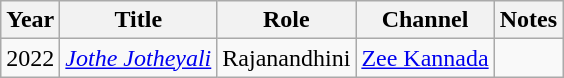<table class="wikitable sortable">
<tr>
<th>Year</th>
<th>Title</th>
<th>Role</th>
<th>Channel</th>
<th class="unsortable">Notes</th>
</tr>
<tr>
<td>2022</td>
<td><a href='#'><em>Jothe Jotheyali</em></a></td>
<td>Rajanandhini</td>
<td><a href='#'>Zee Kannada</a></td>
<td></td>
</tr>
</table>
